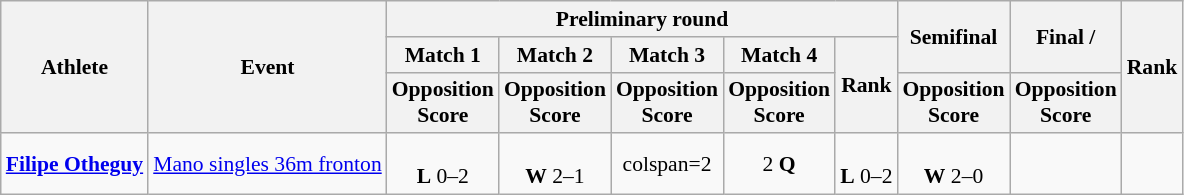<table class="wikitable" border="1" style="font-size:90%">
<tr>
<th rowspan=3>Athlete</th>
<th rowspan=3>Event</th>
<th colspan=5>Preliminary round</th>
<th rowspan=2>Semifinal</th>
<th rowspan=2>Final / </th>
<th rowspan=3>Rank</th>
</tr>
<tr>
<th>Match 1</th>
<th>Match 2</th>
<th>Match 3</th>
<th>Match 4</th>
<th rowspan=2>Rank</th>
</tr>
<tr>
<th>Opposition<br>Score</th>
<th>Opposition<br>Score</th>
<th>Opposition<br>Score</th>
<th>Opposition<br>Score</th>
<th>Opposition<br>Score</th>
<th>Opposition<br>Score</th>
</tr>
<tr align=center>
<td align=left><strong><a href='#'>Filipe Otheguy</a></strong></td>
<td align=left><a href='#'>Mano singles 36m fronton</a></td>
<td><br><strong>L</strong> 0–2</td>
<td><br><strong>W</strong> 2–1</td>
<td>colspan=2 </td>
<td>2 <strong>Q</strong></td>
<td><br><strong>L</strong> 0–2</td>
<td><br><strong>W</strong> 2–0</td>
<td></td>
</tr>
</table>
